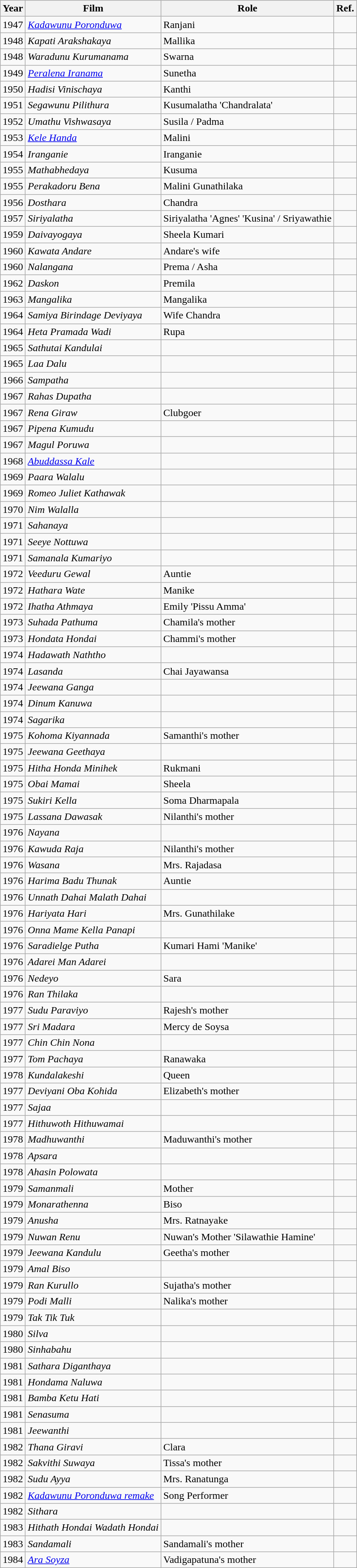<table class="wikitable">
<tr>
<th>Year</th>
<th>Film</th>
<th>Role</th>
<th>Ref.</th>
</tr>
<tr>
<td>1947</td>
<td><em><a href='#'>Kadawunu Poronduwa</a></em></td>
<td>Ranjani</td>
<td></td>
</tr>
<tr>
<td>1948</td>
<td><em>Kapati Arakshakaya</em></td>
<td>Mallika</td>
<td></td>
</tr>
<tr>
<td>1948</td>
<td><em>Waradunu Kurumanama</em></td>
<td>Swarna</td>
<td></td>
</tr>
<tr>
<td>1949</td>
<td><em><a href='#'>Peralena Iranama</a></em></td>
<td>Sunetha</td>
<td></td>
</tr>
<tr>
<td>1950</td>
<td><em>Hadisi Vinischaya</em></td>
<td>Kanthi</td>
<td></td>
</tr>
<tr>
<td>1951</td>
<td><em>Segawunu Pilithura</em></td>
<td>Kusumalatha 'Chandralata'</td>
<td></td>
</tr>
<tr>
<td>1952</td>
<td><em>Umathu Vishwasaya</em></td>
<td>Susila / Padma</td>
<td></td>
</tr>
<tr>
<td>1953</td>
<td><em><a href='#'>Kele Handa</a></em></td>
<td>Malini</td>
<td></td>
</tr>
<tr>
<td>1954</td>
<td><em>Iranganie</em></td>
<td>Iranganie</td>
<td></td>
</tr>
<tr>
<td>1955</td>
<td><em>Mathabhedaya</em></td>
<td>Kusuma</td>
<td></td>
</tr>
<tr>
<td>1955</td>
<td><em>Perakadoru Bena</em></td>
<td>Malini Gunathilaka</td>
<td></td>
</tr>
<tr>
<td>1956</td>
<td><em>Dosthara</em></td>
<td>Chandra</td>
<td></td>
</tr>
<tr>
<td>1957</td>
<td><em>Siriyalatha</em></td>
<td>Siriyalatha 'Agnes' 'Kusina' / Sriyawathie</td>
<td></td>
</tr>
<tr>
<td>1959</td>
<td><em>Daivayogaya</em></td>
<td>Sheela Kumari</td>
<td></td>
</tr>
<tr>
<td>1960</td>
<td><em>Kawata Andare</em></td>
<td>Andare's wife</td>
<td></td>
</tr>
<tr>
<td>1960</td>
<td><em>Nalangana</em></td>
<td>Prema / Asha</td>
<td></td>
</tr>
<tr>
<td>1962</td>
<td><em>Daskon</em></td>
<td>Premila</td>
<td></td>
</tr>
<tr>
<td>1963</td>
<td><em>Mangalika</em></td>
<td>Mangalika</td>
<td></td>
</tr>
<tr>
<td>1964</td>
<td><em>Samiya Birindage Deviyaya</em></td>
<td>Wife Chandra</td>
<td></td>
</tr>
<tr>
<td>1964</td>
<td><em>Heta Pramada Wadi</em></td>
<td>Rupa</td>
<td></td>
</tr>
<tr>
<td>1965</td>
<td><em>Sathutai Kandulai</em></td>
<td></td>
<td></td>
</tr>
<tr>
<td>1965</td>
<td><em>Laa Dalu</em></td>
<td></td>
<td></td>
</tr>
<tr>
<td>1966</td>
<td><em>Sampatha</em></td>
<td></td>
<td></td>
</tr>
<tr>
<td>1967</td>
<td><em>Rahas Dupatha</em></td>
<td></td>
<td></td>
</tr>
<tr>
<td>1967</td>
<td><em>Rena Giraw</em></td>
<td>Clubgoer</td>
<td></td>
</tr>
<tr>
<td>1967</td>
<td><em>Pipena Kumudu</em></td>
<td></td>
<td></td>
</tr>
<tr>
<td>1967</td>
<td><em>Magul Poruwa</em></td>
<td></td>
<td></td>
</tr>
<tr>
<td>1968</td>
<td><em><a href='#'>Abuddassa Kale</a></em></td>
<td></td>
<td></td>
</tr>
<tr>
<td>1969</td>
<td><em>Paara Walalu</em></td>
<td></td>
<td></td>
</tr>
<tr>
<td>1969</td>
<td><em>Romeo Juliet Kathawak</em></td>
<td></td>
<td></td>
</tr>
<tr>
<td>1970</td>
<td><em>Nim Walalla</em></td>
<td></td>
<td></td>
</tr>
<tr>
<td>1971</td>
<td><em>Sahanaya</em></td>
<td></td>
<td></td>
</tr>
<tr>
<td>1971</td>
<td><em>Seeye Nottuwa</em></td>
<td></td>
<td></td>
</tr>
<tr>
<td>1971</td>
<td><em>Samanala Kumariyo</em></td>
<td></td>
<td></td>
</tr>
<tr>
<td>1972</td>
<td><em>Veeduru Gewal</em></td>
<td>Auntie</td>
<td></td>
</tr>
<tr>
<td>1972</td>
<td><em>Hathara Wate</em></td>
<td>Manike</td>
<td></td>
</tr>
<tr>
<td>1972</td>
<td><em>Ihatha Athmaya</em></td>
<td>Emily 'Pissu Amma'</td>
<td></td>
</tr>
<tr>
<td>1973</td>
<td><em>Suhada Pathuma</em></td>
<td>Chamila's mother</td>
<td></td>
</tr>
<tr>
<td>1973</td>
<td><em>Hondata Hondai</em></td>
<td>Chammi's mother</td>
<td></td>
</tr>
<tr>
<td>1974</td>
<td><em>Hadawath Naththo</em></td>
<td></td>
<td></td>
</tr>
<tr>
<td>1974</td>
<td><em>Lasanda</em></td>
<td>Chai Jayawansa</td>
<td></td>
</tr>
<tr>
<td>1974</td>
<td><em>Jeewana Ganga</em></td>
<td></td>
<td></td>
</tr>
<tr>
<td>1974</td>
<td><em>Dinum Kanuwa</em></td>
<td></td>
<td></td>
</tr>
<tr>
<td>1974</td>
<td><em>Sagarika</em></td>
<td></td>
<td></td>
</tr>
<tr>
<td>1975</td>
<td><em>Kohoma Kiyannada</em></td>
<td>Samanthi's mother</td>
<td></td>
</tr>
<tr>
<td>1975</td>
<td><em>Jeewana Geethaya</em></td>
<td></td>
<td></td>
</tr>
<tr>
<td>1975</td>
<td><em>Hitha Honda Minihek</em></td>
<td>Rukmani</td>
<td></td>
</tr>
<tr>
<td>1975</td>
<td><em>Obai Mamai</em></td>
<td>Sheela</td>
<td></td>
</tr>
<tr>
<td>1975</td>
<td><em>Sukiri Kella</em></td>
<td>Soma Dharmapala</td>
<td></td>
</tr>
<tr>
<td>1975</td>
<td><em>Lassana Dawasak</em></td>
<td>Nilanthi's mother</td>
<td></td>
</tr>
<tr>
<td>1976</td>
<td><em>Nayana</em></td>
<td></td>
<td></td>
</tr>
<tr>
<td>1976</td>
<td><em>Kawuda Raja</em></td>
<td>Nilanthi's mother</td>
<td></td>
</tr>
<tr>
<td>1976</td>
<td><em>Wasana</em></td>
<td>Mrs. Rajadasa</td>
<td></td>
</tr>
<tr>
<td>1976</td>
<td><em>Harima Badu Thunak</em></td>
<td>Auntie</td>
<td></td>
</tr>
<tr>
<td>1976</td>
<td><em>Unnath Dahai Malath Dahai</em></td>
<td></td>
<td></td>
</tr>
<tr>
<td>1976</td>
<td><em>Hariyata Hari</em></td>
<td>Mrs. Gunathilake</td>
<td></td>
</tr>
<tr>
<td>1976</td>
<td><em>Onna Mame Kella Panapi</em></td>
<td></td>
<td></td>
</tr>
<tr>
<td>1976</td>
<td><em>Saradielge Putha</em></td>
<td>Kumari Hami 'Manike'</td>
<td></td>
</tr>
<tr>
<td>1976</td>
<td><em>Adarei Man Adarei</em></td>
<td></td>
<td></td>
</tr>
<tr>
<td>1976</td>
<td><em>Nedeyo</em></td>
<td>Sara</td>
<td></td>
</tr>
<tr>
<td>1976</td>
<td><em>Ran Thilaka</em></td>
<td></td>
<td></td>
</tr>
<tr>
<td>1977</td>
<td><em>Sudu Paraviyo</em></td>
<td>Rajesh's mother</td>
<td></td>
</tr>
<tr>
<td>1977</td>
<td><em>Sri Madara</em></td>
<td>Mercy de Soysa</td>
<td></td>
</tr>
<tr>
<td>1977</td>
<td><em>Chin Chin Nona</em></td>
<td></td>
<td></td>
</tr>
<tr>
<td>1977</td>
<td><em>Tom Pachaya</em></td>
<td>Ranawaka</td>
<td></td>
</tr>
<tr>
<td>1978</td>
<td><em>Kundalakeshi</em></td>
<td>Queen</td>
<td></td>
</tr>
<tr>
<td>1977</td>
<td><em>Deviyani Oba Kohida</em></td>
<td>Elizabeth's mother</td>
<td></td>
</tr>
<tr>
<td>1977</td>
<td><em>Sajaa</em></td>
<td></td>
<td></td>
</tr>
<tr>
<td>1977</td>
<td><em>Hithuwoth Hithuwamai</em></td>
<td></td>
<td></td>
</tr>
<tr>
<td>1978</td>
<td><em>Madhuwanthi</em></td>
<td>Maduwanthi's mother</td>
<td></td>
</tr>
<tr>
<td>1978</td>
<td><em>Apsara</em></td>
<td></td>
<td></td>
</tr>
<tr>
<td>1978</td>
<td><em>Ahasin Polowata</em></td>
<td></td>
<td></td>
</tr>
<tr>
<td>1979</td>
<td><em>Samanmali</em></td>
<td>Mother</td>
<td></td>
</tr>
<tr>
<td>1979</td>
<td><em>Monarathenna</em></td>
<td>Biso</td>
<td></td>
</tr>
<tr>
<td>1979</td>
<td><em>Anusha</em></td>
<td>Mrs. Ratnayake</td>
<td></td>
</tr>
<tr>
<td>1979</td>
<td><em>Nuwan Renu</em></td>
<td>Nuwan's Mother 'Silawathie Hamine'</td>
<td></td>
</tr>
<tr>
<td>1979</td>
<td><em>Jeewana Kandulu</em></td>
<td>Geetha's mother</td>
<td></td>
</tr>
<tr>
<td>1979</td>
<td><em>Amal Biso</em></td>
<td></td>
<td></td>
</tr>
<tr>
<td>1979</td>
<td><em>Ran Kurullo</em></td>
<td>Sujatha's mother</td>
<td></td>
</tr>
<tr>
<td>1979</td>
<td><em>Podi Malli</em></td>
<td>Nalika's mother</td>
<td></td>
</tr>
<tr>
<td>1979</td>
<td><em>Tak Tik Tuk</em></td>
<td></td>
<td></td>
</tr>
<tr>
<td>1980</td>
<td><em>Silva</em></td>
<td></td>
<td></td>
</tr>
<tr>
<td>1980</td>
<td><em>Sinhabahu</em></td>
<td></td>
<td></td>
</tr>
<tr>
<td>1981</td>
<td><em>Sathara Diganthaya</em></td>
<td></td>
<td></td>
</tr>
<tr>
<td>1981</td>
<td><em>Hondama Naluwa</em></td>
<td></td>
<td></td>
</tr>
<tr>
<td>1981</td>
<td><em>Bamba Ketu Hati</em></td>
<td></td>
<td></td>
</tr>
<tr>
<td>1981</td>
<td><em>Senasuma</em></td>
<td></td>
<td></td>
</tr>
<tr>
<td>1981</td>
<td><em>Jeewanthi</em></td>
<td></td>
<td></td>
</tr>
<tr>
<td>1982</td>
<td><em>Thana Giravi</em></td>
<td>Clara</td>
<td></td>
</tr>
<tr>
<td>1982</td>
<td><em>Sakvithi Suwaya</em></td>
<td>Tissa's mother</td>
<td></td>
</tr>
<tr>
<td>1982</td>
<td><em>Sudu Ayya</em></td>
<td>Mrs. Ranatunga</td>
<td></td>
</tr>
<tr>
<td>1982</td>
<td><em><a href='#'>Kadawunu Poronduwa remake</a></em></td>
<td>Song Performer</td>
<td></td>
</tr>
<tr>
<td>1982</td>
<td><em>Sithara</em></td>
<td></td>
<td></td>
</tr>
<tr>
<td>1983</td>
<td><em>Hithath Hondai Wadath Hondai</em></td>
<td></td>
<td></td>
</tr>
<tr>
<td>1983</td>
<td><em>Sandamali</em></td>
<td>Sandamali's mother</td>
<td></td>
</tr>
<tr>
<td>1984</td>
<td><em><a href='#'>Ara Soyza</a></em></td>
<td>Vadigapatuna's mother</td>
<td></td>
</tr>
</table>
